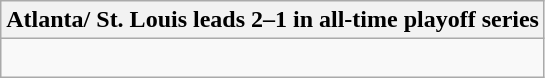<table class="wikitable collapsible collapsed">
<tr>
<th>Atlanta/ St. Louis leads 2–1 in all-time playoff series</th>
</tr>
<tr>
<td><br>

</td>
</tr>
</table>
